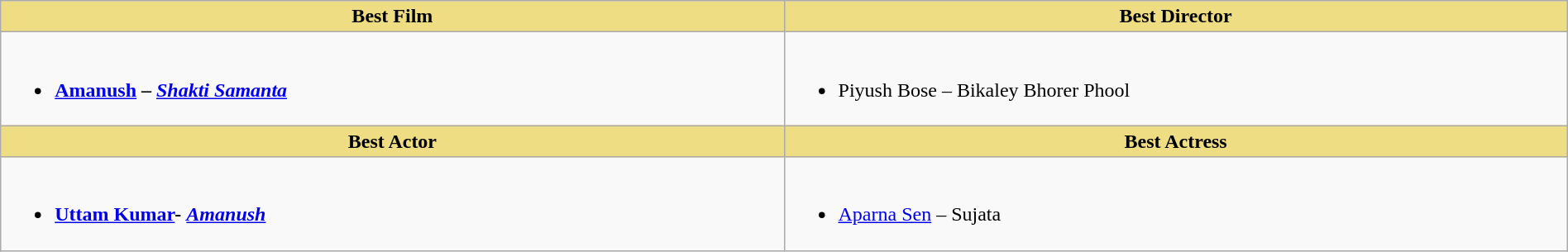<table class="wikitable" width="100%"  |>
<tr>
<th !  style="background:#eedd82; text-align:center; width:50%;">Best Film</th>
<th !  style="background:#eedd82; text-align:center; width:50%;">Best Director</th>
</tr>
<tr>
<td valign="top"><br><ul><li><strong><a href='#'>Amanush</a> – <em><a href='#'>Shakti Samanta</a><strong><em></li></ul></td>
<td valign="top"><br><ul><li></strong>Piyush Bose – </em>Bikaley Bhorer Phool</em></strong></li></ul></td>
</tr>
<tr>
<th ! style="background:#eedd82; text-align:center;">Best Actor</th>
<th ! style="background:#eedd82; text-align:center;">Best Actress</th>
</tr>
<tr>
<td><br><ul><li><strong><a href='#'>Uttam Kumar</a>- <em><a href='#'>Amanush</a><strong><em></li></ul></td>
<td><br><ul><li></strong><a href='#'>Aparna Sen</a> – </em>Sujata</em></strong></li></ul></td>
</tr>
</table>
